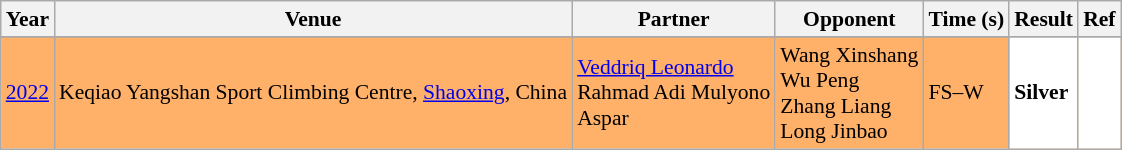<table class="sortable wikitable" style="font-size: 90%;">
<tr>
<th>Year</th>
<th>Venue</th>
<th>Partner</th>
<th>Opponent</th>
<th>Time (s)</th>
<th>Result</th>
<th>Ref</th>
</tr>
<tr>
</tr>
<tr style="background:#FFB069">
<td align="center"><a href='#'>2022</a></td>
<td align="left">Keqiao Yangshan Sport Climbing Centre, <a href='#'>Shaoxing</a>, China</td>
<td align="left"> <a href='#'>Veddriq Leonardo</a><br> Rahmad Adi Mulyono<br> Aspar</td>
<td align="left"> Wang Xinshang<br> Wu Peng<br> Zhang Liang<br> Long Jinbao</td>
<td align="left">FS–W</td>
<td style="text-align:left; background:white"> <strong>Silver</strong></td>
<td style="text-align:center; background:white"></td>
</tr>
</table>
